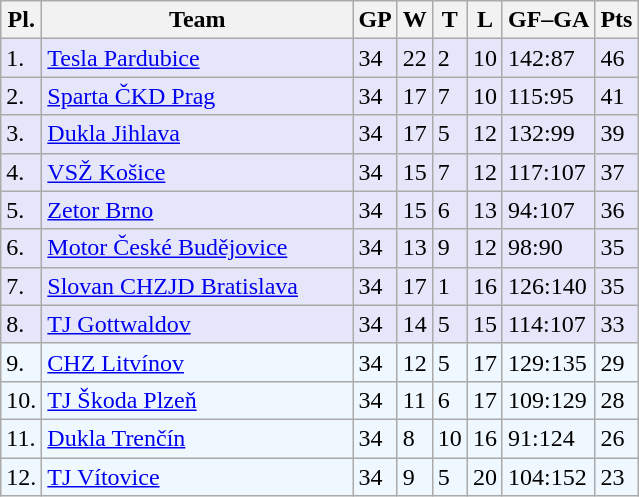<table class="wikitable">
<tr>
<th>Pl.</th>
<th width="200">Team</th>
<th>GP</th>
<th>W</th>
<th>T</th>
<th>L</th>
<th>GF–GA</th>
<th>Pts</th>
</tr>
<tr bgcolor="#e6e6fa">
<td>1.</td>
<td><a href='#'>Tesla Pardubice</a></td>
<td>34</td>
<td>22</td>
<td>2</td>
<td>10</td>
<td>142:87</td>
<td>46</td>
</tr>
<tr bgcolor="#e6e6fa">
<td>2.</td>
<td><a href='#'>Sparta ČKD Prag</a></td>
<td>34</td>
<td>17</td>
<td>7</td>
<td>10</td>
<td>115:95</td>
<td>41</td>
</tr>
<tr bgcolor="#e6e6fa">
<td>3.</td>
<td><a href='#'>Dukla Jihlava</a></td>
<td>34</td>
<td>17</td>
<td>5</td>
<td>12</td>
<td>132:99</td>
<td>39</td>
</tr>
<tr bgcolor="#e6e6fa">
<td>4.</td>
<td><a href='#'>VSŽ Košice</a></td>
<td>34</td>
<td>15</td>
<td>7</td>
<td>12</td>
<td>117:107</td>
<td>37</td>
</tr>
<tr bgcolor="#e6e6fa">
<td>5.</td>
<td><a href='#'>Zetor Brno</a></td>
<td>34</td>
<td>15</td>
<td>6</td>
<td>13</td>
<td>94:107</td>
<td>36</td>
</tr>
<tr bgcolor="#e6e6fa">
<td>6.</td>
<td><a href='#'>Motor České Budějovice</a></td>
<td>34</td>
<td>13</td>
<td>9</td>
<td>12</td>
<td>98:90</td>
<td>35</td>
</tr>
<tr bgcolor="#e6e6fa">
<td>7.</td>
<td><a href='#'>Slovan CHZJD Bratislava</a></td>
<td>34</td>
<td>17</td>
<td>1</td>
<td>16</td>
<td>126:140</td>
<td>35</td>
</tr>
<tr bgcolor="#e6e6fa">
<td>8.</td>
<td><a href='#'>TJ Gottwaldov</a></td>
<td>34</td>
<td>14</td>
<td>5</td>
<td>15</td>
<td>114:107</td>
<td>33</td>
</tr>
<tr bgcolor="#f0f8ff">
<td>9.</td>
<td><a href='#'>CHZ Litvínov</a></td>
<td>34</td>
<td>12</td>
<td>5</td>
<td>17</td>
<td>129:135</td>
<td>29</td>
</tr>
<tr bgcolor="#f0f8ff">
<td>10.</td>
<td><a href='#'>TJ Škoda Plzeň</a></td>
<td>34</td>
<td>11</td>
<td>6</td>
<td>17</td>
<td>109:129</td>
<td>28</td>
</tr>
<tr bgcolor="#f0f8ff">
<td>11.</td>
<td><a href='#'>Dukla Trenčín</a></td>
<td>34</td>
<td>8</td>
<td>10</td>
<td>16</td>
<td>91:124</td>
<td>26</td>
</tr>
<tr bgcolor="#f0f8ff">
<td>12.</td>
<td><a href='#'>TJ Vítovice</a></td>
<td>34</td>
<td>9</td>
<td>5</td>
<td>20</td>
<td>104:152</td>
<td>23</td>
</tr>
</table>
